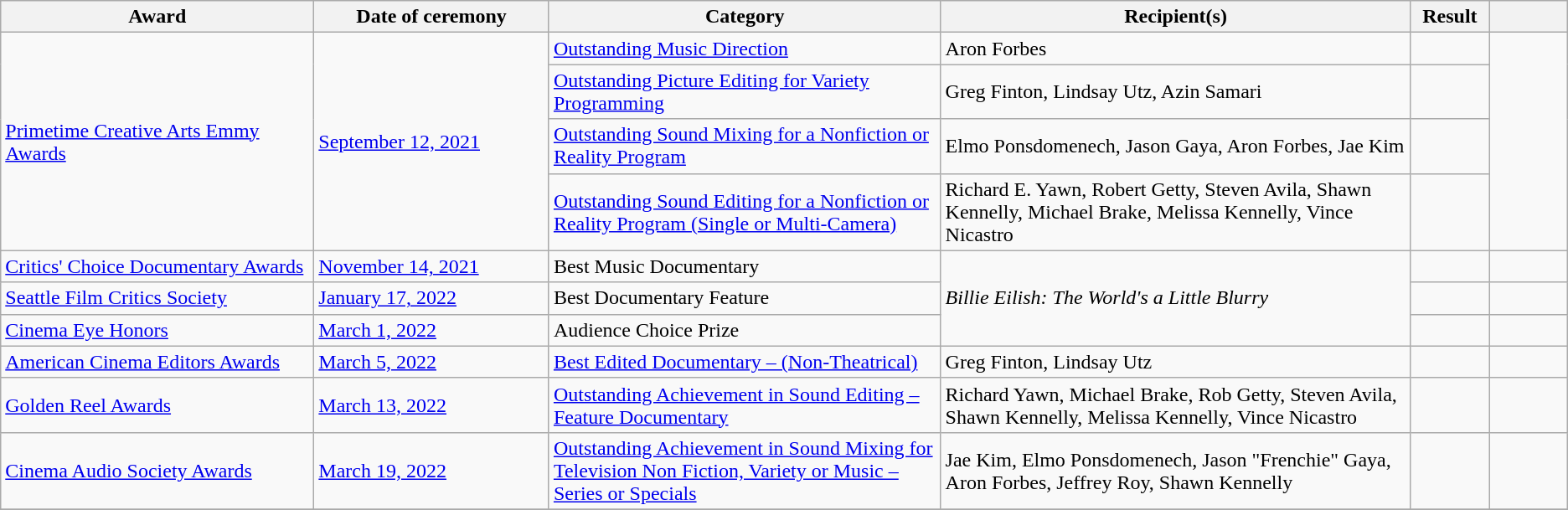<table class="wikitable plainrowheaders sortable">
<tr>
<th scope="col" style="width:20%;">Award</th>
<th scope="col" style="width:15%;">Date of ceremony</th>
<th scope="col" style="width:25%;">Category</th>
<th scope="col" style="width:30%;">Recipient(s)</th>
<th scope="col" style="width:5%;">Result</th>
<th scope="col" style="width:10%;" class="unsortable"></th>
</tr>
<tr>
<td rowspan="4"><a href='#'>Primetime Creative Arts Emmy Awards</a></td>
<td rowspan="4"><a href='#'>September 12, 2021</a></td>
<td><a href='#'>Outstanding Music Direction</a></td>
<td>Aron Forbes</td>
<td></td>
<td rowspan="4"></td>
</tr>
<tr>
<td><a href='#'>Outstanding Picture Editing for Variety Programming</a></td>
<td>Greg Finton, Lindsay Utz, Azin Samari</td>
<td></td>
</tr>
<tr>
<td><a href='#'>Outstanding Sound Mixing for a Nonfiction or Reality Program</a></td>
<td>Elmo Ponsdomenech, Jason Gaya, Aron Forbes, Jae Kim</td>
<td></td>
</tr>
<tr>
<td><a href='#'>Outstanding Sound Editing for a Nonfiction or Reality Program (Single or Multi-Camera)</a></td>
<td>Richard E. Yawn, Robert Getty, Steven Avila, Shawn Kennelly, Michael Brake, Melissa Kennelly, Vince Nicastro</td>
<td></td>
</tr>
<tr>
<td><a href='#'>Critics' Choice Documentary Awards</a></td>
<td><a href='#'>November 14, 2021</a></td>
<td>Best Music Documentary</td>
<td rowspan="3"><em>Billie Eilish: The World's a Little Blurry</em></td>
<td></td>
<td></td>
</tr>
<tr>
<td><a href='#'>Seattle Film Critics Society</a></td>
<td><a href='#'>January 17, 2022</a></td>
<td>Best Documentary Feature</td>
<td></td>
<td></td>
</tr>
<tr>
<td><a href='#'>Cinema Eye Honors</a></td>
<td><a href='#'>March 1, 2022</a></td>
<td>Audience Choice Prize</td>
<td></td>
<td></td>
</tr>
<tr>
<td><a href='#'>American Cinema Editors Awards</a></td>
<td><a href='#'>March 5, 2022</a></td>
<td><a href='#'>Best Edited Documentary – (Non-Theatrical)</a></td>
<td>Greg Finton, Lindsay Utz</td>
<td></td>
<td></td>
</tr>
<tr>
<td><a href='#'>Golden Reel Awards</a></td>
<td><a href='#'>March 13, 2022</a></td>
<td><a href='#'>Outstanding Achievement in Sound Editing – Feature Documentary</a></td>
<td>Richard Yawn, Michael Brake, Rob Getty, Steven Avila, Shawn Kennelly, Melissa Kennelly, Vince Nicastro</td>
<td></td>
<td></td>
</tr>
<tr>
<td><a href='#'>Cinema Audio Society Awards</a></td>
<td><a href='#'>March 19, 2022</a></td>
<td><a href='#'>Outstanding Achievement in Sound Mixing for Television Non Fiction, Variety or Music – Series or Specials</a></td>
<td>Jae Kim, Elmo Ponsdomenech, Jason "Frenchie" Gaya, Aron Forbes, Jeffrey Roy, Shawn Kennelly</td>
<td></td>
<td></td>
</tr>
<tr>
</tr>
</table>
